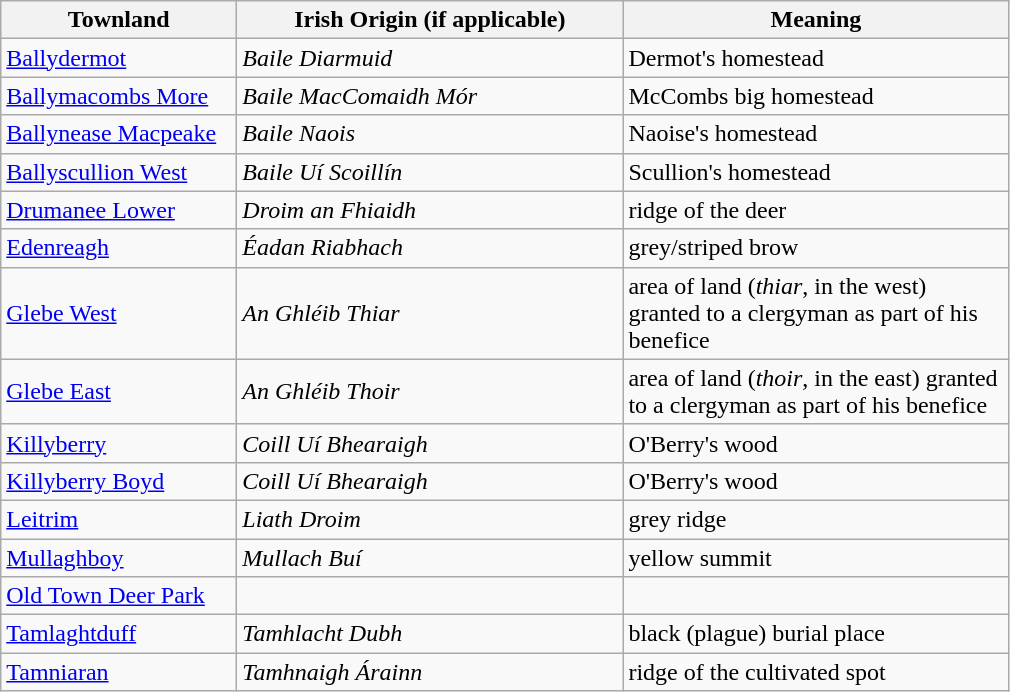<table class="wikitable" style="border:1px solid darkgray;">
<tr>
<th width="150">Townland</th>
<th width="250">Irish Origin (if applicable)</th>
<th width="250">Meaning</th>
</tr>
<tr>
<td><a href='#'>Ballydermot</a></td>
<td><em>Baile Diarmuid</em></td>
<td>Dermot's homestead</td>
</tr>
<tr>
<td><a href='#'>Ballymacombs More</a></td>
<td><em>Baile MacComaidh Mór</em></td>
<td>McCombs big homestead</td>
</tr>
<tr>
<td><a href='#'>Ballynease Macpeake</a></td>
<td><em>Baile Naois</em></td>
<td>Naoise's homestead</td>
</tr>
<tr>
<td><a href='#'>Ballyscullion West</a></td>
<td><em>Baile Uí Scoillín</em></td>
<td>Scullion's homestead</td>
</tr>
<tr>
<td><a href='#'>Drumanee Lower</a></td>
<td><em>Droim an Fhiaidh</em></td>
<td>ridge of the deer</td>
</tr>
<tr>
<td><a href='#'>Edenreagh</a></td>
<td><em>Éadan Riabhach</em></td>
<td>grey/striped brow</td>
</tr>
<tr>
<td><a href='#'>Glebe West</a></td>
<td><em>An Ghléib Thiar</em></td>
<td>area of land (<em>thiar</em>, in the west) granted to a clergyman as part of his benefice</td>
</tr>
<tr>
<td><a href='#'>Glebe East</a></td>
<td><em>An Ghléib Thoir</em></td>
<td>area of land (<em>thoir</em>, in the east) granted to a clergyman as part of his benefice</td>
</tr>
<tr>
<td><a href='#'>Killyberry</a></td>
<td><em>Coill Uí Bhearaigh</em></td>
<td>O'Berry's wood</td>
</tr>
<tr>
<td><a href='#'>Killyberry Boyd</a></td>
<td><em>Coill Uí Bhearaigh</em></td>
<td>O'Berry's wood</td>
</tr>
<tr>
<td><a href='#'>Leitrim</a></td>
<td><em>Liath Droim</em></td>
<td>grey ridge</td>
</tr>
<tr>
<td><a href='#'>Mullaghboy</a></td>
<td><em>Mullach Buí</em></td>
<td>yellow summit</td>
</tr>
<tr>
<td><a href='#'>Old Town Deer Park</a></td>
<td></td>
<td></td>
</tr>
<tr>
<td><a href='#'>Tamlaghtduff</a></td>
<td><em>Tamhlacht Dubh</em></td>
<td>black (plague) burial place</td>
</tr>
<tr>
<td><a href='#'>Tamniaran</a></td>
<td><em>Tamhnaigh Árainn</em></td>
<td>ridge of the cultivated spot</td>
</tr>
</table>
